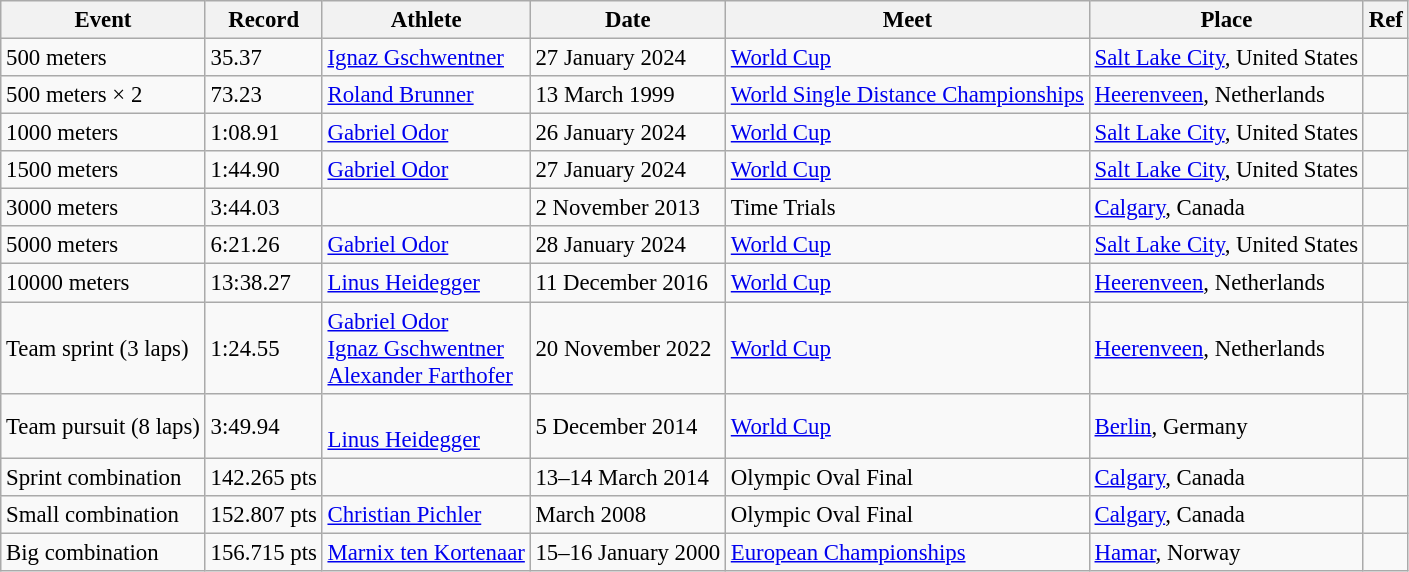<table class="wikitable" style="font-size:95%;">
<tr>
<th>Event</th>
<th>Record</th>
<th>Athlete</th>
<th>Date</th>
<th>Meet</th>
<th>Place</th>
<th>Ref</th>
</tr>
<tr>
<td>500 meters</td>
<td>35.37</td>
<td><a href='#'>Ignaz Gschwentner</a></td>
<td>27 January 2024</td>
<td><a href='#'>World Cup</a></td>
<td><a href='#'>Salt Lake City</a>, United States</td>
<td></td>
</tr>
<tr>
<td>500 meters × 2</td>
<td>73.23</td>
<td><a href='#'>Roland Brunner</a></td>
<td>13 March 1999</td>
<td><a href='#'>World Single Distance Championships</a></td>
<td><a href='#'>Heerenveen</a>, Netherlands</td>
<td></td>
</tr>
<tr>
<td>1000 meters</td>
<td>1:08.91</td>
<td><a href='#'>Gabriel Odor</a></td>
<td>26 January 2024</td>
<td><a href='#'>World Cup</a></td>
<td><a href='#'>Salt Lake City</a>, United States</td>
<td></td>
</tr>
<tr>
<td>1500 meters</td>
<td>1:44.90</td>
<td><a href='#'>Gabriel Odor</a></td>
<td>27 January 2024</td>
<td><a href='#'>World Cup</a></td>
<td><a href='#'>Salt Lake City</a>, United States</td>
<td></td>
</tr>
<tr>
<td>3000 meters</td>
<td>3:44.03</td>
<td></td>
<td>2 November 2013</td>
<td>Time Trials</td>
<td><a href='#'>Calgary</a>, Canada</td>
<td></td>
</tr>
<tr>
<td>5000 meters</td>
<td>6:21.26</td>
<td><a href='#'>Gabriel Odor</a></td>
<td>28 January 2024</td>
<td><a href='#'>World Cup</a></td>
<td><a href='#'>Salt Lake City</a>, United States</td>
<td></td>
</tr>
<tr>
<td>10000 meters</td>
<td>13:38.27</td>
<td><a href='#'>Linus Heidegger</a></td>
<td>11 December 2016</td>
<td><a href='#'>World Cup</a></td>
<td><a href='#'>Heerenveen</a>, Netherlands</td>
<td></td>
</tr>
<tr>
<td>Team sprint (3 laps)</td>
<td>1:24.55</td>
<td><a href='#'>Gabriel Odor</a><br><a href='#'>Ignaz Gschwentner</a><br><a href='#'>Alexander Farthofer</a></td>
<td>20 November 2022</td>
<td><a href='#'>World Cup</a></td>
<td><a href='#'>Heerenveen</a>, Netherlands</td>
<td></td>
</tr>
<tr>
<td>Team pursuit (8 laps)</td>
<td>3:49.94</td>
<td><br><a href='#'>Linus Heidegger</a><br></td>
<td>5 December 2014</td>
<td><a href='#'>World Cup</a></td>
<td><a href='#'>Berlin</a>, Germany</td>
<td></td>
</tr>
<tr>
<td>Sprint combination</td>
<td>142.265 pts</td>
<td></td>
<td>13–14 March 2014</td>
<td>Olympic Oval Final</td>
<td><a href='#'>Calgary</a>, Canada</td>
<td></td>
</tr>
<tr>
<td>Small combination</td>
<td>152.807 pts</td>
<td><a href='#'>Christian Pichler</a></td>
<td>March 2008</td>
<td>Olympic Oval Final</td>
<td><a href='#'>Calgary</a>, Canada</td>
<td></td>
</tr>
<tr>
<td>Big combination</td>
<td>156.715 pts</td>
<td><a href='#'>Marnix ten Kortenaar</a></td>
<td>15–16 January 2000</td>
<td><a href='#'>European Championships</a></td>
<td><a href='#'>Hamar</a>, Norway</td>
<td></td>
</tr>
</table>
